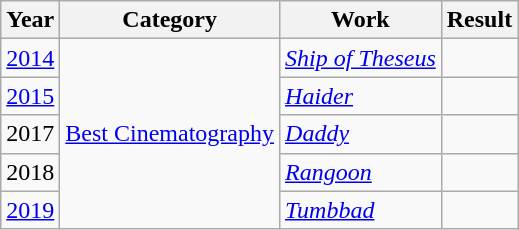<table class="wikitable sortable">
<tr>
<th>Year</th>
<th>Category</th>
<th>Work</th>
<th>Result</th>
</tr>
<tr>
<td><a href='#'>2014</a></td>
<td rowspan="5"><a href='#'>Best Cinematography</a></td>
<td><em><a href='#'>Ship of Theseus</a></em></td>
<td></td>
</tr>
<tr>
<td><a href='#'>2015</a></td>
<td><em><a href='#'>Haider</a></em></td>
<td></td>
</tr>
<tr>
<td>2017</td>
<td><em><a href='#'>Daddy</a></em></td>
<td></td>
</tr>
<tr>
<td>2018</td>
<td><em><a href='#'>Rangoon</a></em></td>
<td></td>
</tr>
<tr>
<td><a href='#'>2019</a></td>
<td><em><a href='#'>Tumbbad</a></em></td>
<td></td>
</tr>
</table>
